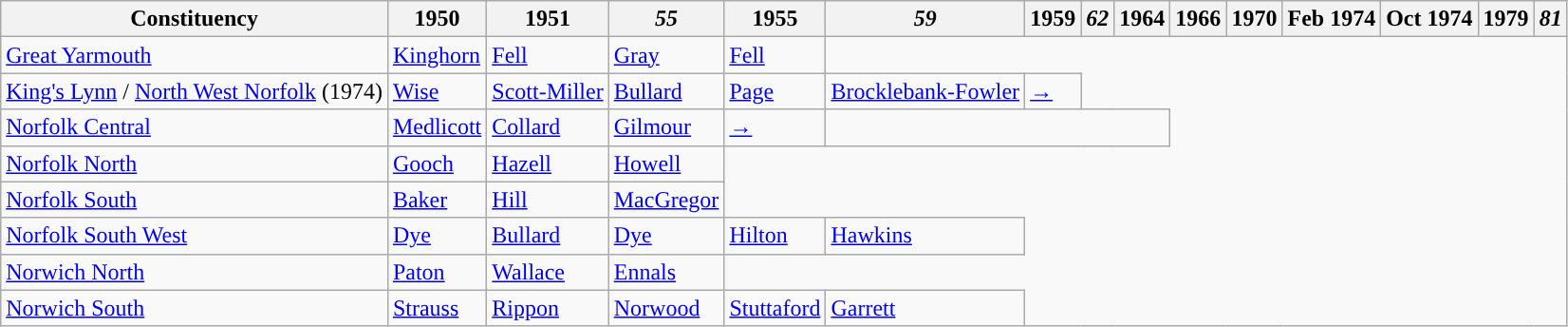<table class="wikitable">
<tr>
<th>Constituency</th>
<th>1950</th>
<th>1951</th>
<th><em>55</em></th>
<th>1955</th>
<th><em>59</em></th>
<th>1959</th>
<th><em>62</em></th>
<th>1964</th>
<th>1966</th>
<th>1970</th>
<th>Feb 1974</th>
<th>Oct 1974</th>
<th>1979</th>
<th><em>81</em></th>
</tr>
<tr>
<td><a href='#'>Great Yarmouth</a></td>
<td><a href='#'>Kinghorn</a></td>
<td><a href='#'>Fell</a></td>
<td><a href='#'>Gray</a></td>
<td><a href='#'>Fell</a></td>
</tr>
<tr>
<td><a href='#'>King's Lynn</a> / <a href='#'>North West Norfolk</a> (1974)</td>
<td><a href='#'>Wise</a></td>
<td><a href='#'>Scott-Miller</a></td>
<td><a href='#'>Bullard</a></td>
<td><a href='#'>Page</a></td>
<td><a href='#'>Brocklebank-Fowler</a></td>
<td><a href='#'>→</a></td>
</tr>
<tr>
<td><a href='#'>Norfolk Central</a></td>
<td><a href='#'>Medlicott</a></td>
<td><a href='#'>Collard</a></td>
<td><a href='#'>Gilmour</a></td>
<td><a href='#'>→</a></td>
<td colspan="4"></td>
</tr>
<tr>
<td><a href='#'>Norfolk North</a></td>
<td><a href='#'>Gooch</a></td>
<td><a href='#'>Hazell</a></td>
<td><a href='#'>Howell</a></td>
</tr>
<tr>
<td><a href='#'>Norfolk South</a></td>
<td><a href='#'>Baker</a></td>
<td><a href='#'>Hill</a></td>
<td><a href='#'>MacGregor</a></td>
</tr>
<tr>
<td><a href='#'>Norfolk South West</a></td>
<td><a href='#'>Dye</a></td>
<td><a href='#'>Bullard</a></td>
<td><a href='#'>Dye</a></td>
<td><a href='#'>Hilton</a></td>
<td><a href='#'>Hawkins</a></td>
</tr>
<tr>
<td><a href='#'>Norwich North</a></td>
<td><a href='#'>Paton</a></td>
<td><a href='#'>Wallace</a></td>
<td><a href='#'>Ennals</a></td>
</tr>
<tr>
<td><a href='#'>Norwich South</a></td>
<td><a href='#'>Strauss</a></td>
<td><a href='#'>Rippon</a></td>
<td><a href='#'>Norwood</a></td>
<td><a href='#'>Stuttaford</a></td>
<td><a href='#'>Garrett</a></td>
</tr>
</table>
